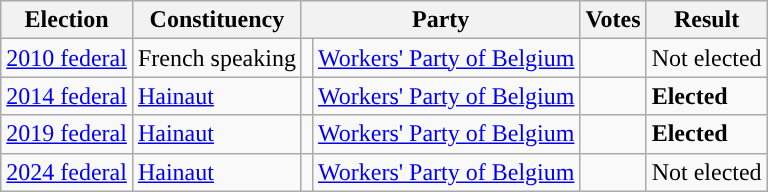<table class="wikitable" style="text-align:left;">
<tr>
<th scope=col>Election</th>
<th scope=col>Constituency</th>
<th scope=col colspan="2">Party</th>
<th scope=col>Votes</th>
<th scope=col>Result</th>
</tr>
<tr>
<td><a href='#'>2010 federal</a></td>
<td>French speaking</td>
<td style="background:"></td>
<td><a href='#'>Workers' Party of Belgium</a></td>
<td align=right></td>
<td>Not elected</td>
</tr>
<tr>
<td><a href='#'>2014 federal</a></td>
<td><a href='#'>Hainaut</a></td>
<td style="background:"></td>
<td><a href='#'>Workers' Party of Belgium</a></td>
<td align=right></td>
<td><strong>Elected</strong></td>
</tr>
<tr>
<td><a href='#'>2019 federal</a></td>
<td><a href='#'>Hainaut</a></td>
<td style="background:"></td>
<td><a href='#'>Workers' Party of Belgium</a></td>
<td align=right></td>
<td><strong>Elected</strong></td>
</tr>
<tr>
<td><a href='#'>2024 federal</a></td>
<td><a href='#'>Hainaut</a></td>
<td style="background:"></td>
<td><a href='#'>Workers' Party of Belgium</a></td>
<td align=right></td>
<td>Not elected</td>
</tr>
</table>
